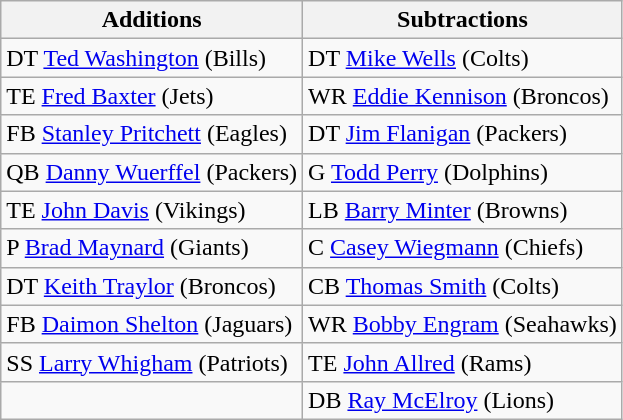<table class="wikitable">
<tr>
<th>Additions</th>
<th>Subtractions</th>
</tr>
<tr>
<td>DT <a href='#'>Ted Washington</a> (Bills)</td>
<td>DT <a href='#'>Mike Wells</a> (Colts)</td>
</tr>
<tr>
<td>TE <a href='#'>Fred Baxter</a> (Jets)</td>
<td>WR <a href='#'>Eddie Kennison</a> (Broncos)</td>
</tr>
<tr>
<td>FB <a href='#'>Stanley Pritchett</a> (Eagles)</td>
<td>DT <a href='#'>Jim Flanigan</a> (Packers)</td>
</tr>
<tr>
<td>QB <a href='#'>Danny Wuerffel</a> (Packers)</td>
<td>G <a href='#'>Todd Perry</a> (Dolphins)</td>
</tr>
<tr>
<td>TE <a href='#'>John Davis</a> (Vikings)</td>
<td>LB <a href='#'>Barry Minter</a> (Browns)</td>
</tr>
<tr>
<td>P <a href='#'>Brad Maynard</a> (Giants)</td>
<td>C <a href='#'>Casey Wiegmann</a> (Chiefs)</td>
</tr>
<tr>
<td>DT <a href='#'>Keith Traylor</a> (Broncos)</td>
<td>CB <a href='#'>Thomas Smith</a> (Colts)</td>
</tr>
<tr>
<td>FB <a href='#'>Daimon Shelton</a> (Jaguars)</td>
<td>WR <a href='#'>Bobby Engram</a> (Seahawks)</td>
</tr>
<tr>
<td>SS <a href='#'>Larry Whigham</a> (Patriots)</td>
<td>TE <a href='#'>John Allred</a> (Rams)</td>
</tr>
<tr>
<td></td>
<td>DB <a href='#'>Ray McElroy</a> (Lions)</td>
</tr>
</table>
